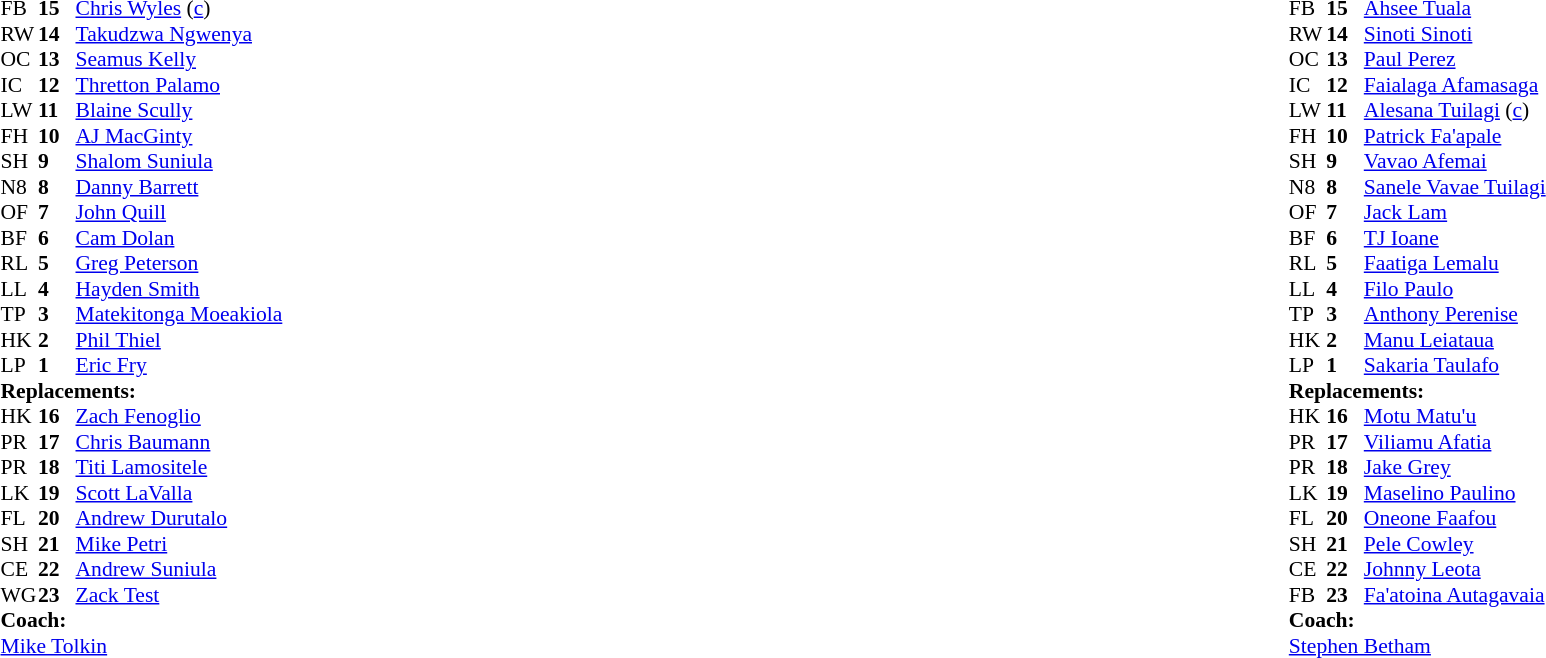<table style="width:100%;">
<tr>
<td style="vertical-align:top; width:50%;"><br><table style="font-size: 90%" cellspacing="0" cellpadding="0">
<tr>
<th width="25"></th>
<th width="25"></th>
</tr>
<tr>
<td>FB</td>
<td><strong>15</strong></td>
<td><a href='#'>Chris Wyles</a> (<a href='#'>c</a>)</td>
</tr>
<tr>
<td>RW</td>
<td><strong>14</strong></td>
<td><a href='#'>Takudzwa Ngwenya</a></td>
<td></td>
<td></td>
</tr>
<tr>
<td>OC</td>
<td><strong>13</strong></td>
<td><a href='#'>Seamus Kelly</a></td>
</tr>
<tr>
<td>IC</td>
<td><strong>12</strong></td>
<td><a href='#'>Thretton Palamo</a></td>
<td></td>
<td></td>
</tr>
<tr>
<td>LW</td>
<td><strong>11</strong></td>
<td><a href='#'>Blaine Scully</a></td>
</tr>
<tr>
<td>FH</td>
<td><strong>10</strong></td>
<td><a href='#'>AJ MacGinty</a></td>
</tr>
<tr>
<td>SH</td>
<td><strong>9</strong></td>
<td><a href='#'>Shalom Suniula</a></td>
<td></td>
<td></td>
</tr>
<tr>
<td>N8</td>
<td><strong>8</strong></td>
<td><a href='#'>Danny Barrett</a></td>
</tr>
<tr>
<td>OF</td>
<td><strong>7</strong></td>
<td><a href='#'>John Quill</a></td>
</tr>
<tr>
<td>BF</td>
<td><strong>6</strong></td>
<td><a href='#'>Cam Dolan</a></td>
</tr>
<tr>
<td>RL</td>
<td><strong>5</strong></td>
<td><a href='#'>Greg Peterson</a></td>
<td></td>
<td></td>
</tr>
<tr>
<td>LL</td>
<td><strong>4</strong></td>
<td><a href='#'>Hayden Smith</a></td>
<td></td>
<td></td>
</tr>
<tr>
<td>TP</td>
<td><strong>3</strong></td>
<td><a href='#'>Matekitonga Moeakiola</a></td>
<td></td>
<td></td>
</tr>
<tr>
<td>HK</td>
<td><strong>2</strong></td>
<td><a href='#'>Phil Thiel</a></td>
<td></td>
<td></td>
</tr>
<tr>
<td>LP</td>
<td><strong>1</strong></td>
<td><a href='#'>Eric Fry</a></td>
</tr>
<tr>
<td colspan=3><strong>Replacements:</strong></td>
</tr>
<tr>
<td>HK</td>
<td><strong>16</strong></td>
<td><a href='#'>Zach Fenoglio</a></td>
<td></td>
<td></td>
</tr>
<tr>
<td>PR</td>
<td><strong>17</strong></td>
<td><a href='#'>Chris Baumann</a></td>
</tr>
<tr>
<td>PR</td>
<td><strong>18</strong></td>
<td><a href='#'>Titi Lamositele</a></td>
<td></td>
<td></td>
</tr>
<tr>
<td>LK</td>
<td><strong>19</strong></td>
<td><a href='#'>Scott LaValla</a></td>
<td></td>
<td></td>
</tr>
<tr>
<td>FL</td>
<td><strong>20</strong></td>
<td><a href='#'>Andrew Durutalo</a></td>
<td></td>
<td></td>
</tr>
<tr>
<td>SH</td>
<td><strong>21</strong></td>
<td><a href='#'>Mike Petri</a></td>
<td></td>
<td></td>
</tr>
<tr>
<td>CE</td>
<td><strong>22</strong></td>
<td><a href='#'>Andrew Suniula</a></td>
<td></td>
<td></td>
</tr>
<tr>
<td>WG</td>
<td><strong>23</strong></td>
<td><a href='#'>Zack Test</a></td>
<td></td>
<td></td>
</tr>
<tr>
<td colspan=3><strong>Coach:</strong></td>
</tr>
<tr>
<td colspan="4"> <a href='#'>Mike Tolkin</a></td>
</tr>
</table>
</td>
<td style="vertical-align:top; width:50%;"><br><table cellspacing="0" cellpadding="0" style="font-size:90%; margin:auto;">
<tr>
<th width="25"></th>
<th width="25"></th>
</tr>
<tr>
<td>FB</td>
<td><strong>15</strong></td>
<td><a href='#'>Ahsee Tuala</a></td>
<td></td>
<td></td>
</tr>
<tr>
<td>RW</td>
<td><strong>14</strong></td>
<td><a href='#'>Sinoti Sinoti</a></td>
</tr>
<tr>
<td>OC</td>
<td><strong>13</strong></td>
<td><a href='#'>Paul Perez</a></td>
</tr>
<tr>
<td>IC</td>
<td><strong>12</strong></td>
<td><a href='#'>Faialaga Afamasaga</a></td>
<td></td>
<td></td>
</tr>
<tr>
<td>LW</td>
<td><strong>11</strong></td>
<td><a href='#'>Alesana Tuilagi</a> (<a href='#'>c</a>)</td>
</tr>
<tr>
<td>FH</td>
<td><strong>10</strong></td>
<td><a href='#'>Patrick Fa'apale</a></td>
</tr>
<tr>
<td>SH</td>
<td><strong>9</strong></td>
<td><a href='#'>Vavao Afemai</a></td>
<td></td>
<td></td>
</tr>
<tr>
<td>N8</td>
<td><strong>8</strong></td>
<td><a href='#'>Sanele Vavae Tuilagi</a></td>
<td></td>
<td></td>
</tr>
<tr>
<td>OF</td>
<td><strong>7</strong></td>
<td><a href='#'>Jack Lam</a></td>
</tr>
<tr>
<td>BF</td>
<td><strong>6</strong></td>
<td><a href='#'>TJ Ioane</a></td>
</tr>
<tr>
<td>RL</td>
<td><strong>5</strong></td>
<td><a href='#'>Faatiga Lemalu</a></td>
</tr>
<tr>
<td>LL</td>
<td><strong>4</strong></td>
<td><a href='#'>Filo Paulo</a></td>
<td></td>
<td></td>
</tr>
<tr>
<td>TP</td>
<td><strong>3</strong></td>
<td><a href='#'>Anthony Perenise</a></td>
</tr>
<tr>
<td>HK</td>
<td><strong>2</strong></td>
<td><a href='#'>Manu Leiataua</a></td>
<td></td>
<td></td>
</tr>
<tr>
<td>LP</td>
<td><strong>1</strong></td>
<td><a href='#'>Sakaria Taulafo</a></td>
<td></td>
<td></td>
</tr>
<tr>
<td colspan=3><strong>Replacements:</strong></td>
</tr>
<tr>
<td>HK</td>
<td><strong>16</strong></td>
<td><a href='#'>Motu Matu'u</a></td>
<td></td>
<td></td>
</tr>
<tr>
<td>PR</td>
<td><strong>17</strong></td>
<td><a href='#'>Viliamu Afatia</a></td>
<td></td>
<td></td>
</tr>
<tr>
<td>PR</td>
<td><strong>18</strong></td>
<td><a href='#'>Jake Grey</a></td>
</tr>
<tr>
<td>LK</td>
<td><strong>19</strong></td>
<td><a href='#'>Maselino Paulino</a></td>
<td></td>
<td></td>
</tr>
<tr>
<td>FL</td>
<td><strong>20</strong></td>
<td><a href='#'>Oneone Faafou</a></td>
<td></td>
<td></td>
</tr>
<tr>
<td>SH</td>
<td><strong>21</strong></td>
<td><a href='#'>Pele Cowley</a></td>
<td></td>
<td></td>
</tr>
<tr>
<td>CE</td>
<td><strong>22</strong></td>
<td><a href='#'>Johnny Leota</a></td>
<td></td>
<td></td>
</tr>
<tr>
<td>FB</td>
<td><strong>23</strong></td>
<td><a href='#'>Fa'atoina Autagavaia</a></td>
<td></td>
<td></td>
</tr>
<tr>
<td colspan=3><strong>Coach:</strong></td>
</tr>
<tr>
<td colspan="4"> <a href='#'>Stephen Betham</a></td>
</tr>
</table>
</td>
</tr>
</table>
